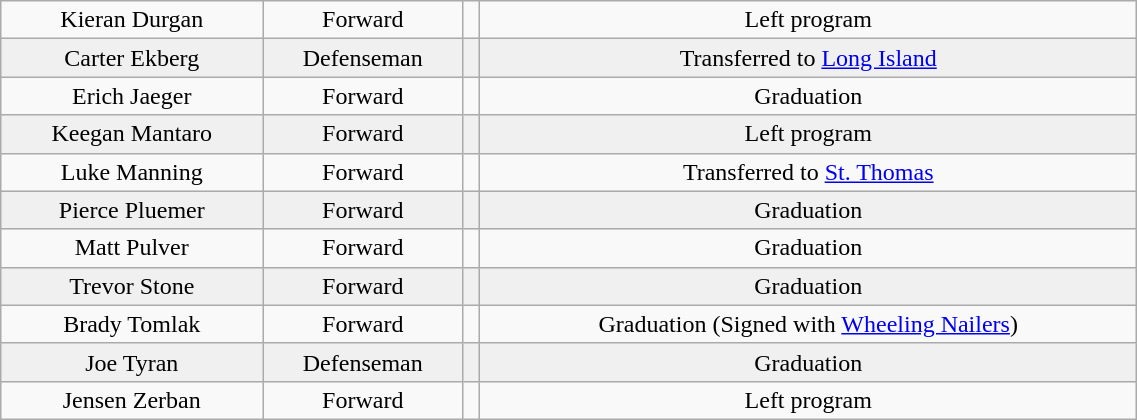<table class="wikitable" width="60%">
<tr align="center" bgcolor="">
<td>Kieran Durgan</td>
<td>Forward</td>
<td></td>
<td>Left program</td>
</tr>
<tr align="center" bgcolor="f0f0f0">
<td>Carter Ekberg</td>
<td>Defenseman</td>
<td></td>
<td>Transferred to <a href='#'>Long Island</a></td>
</tr>
<tr align="center" bgcolor="">
<td>Erich Jaeger</td>
<td>Forward</td>
<td></td>
<td>Graduation</td>
</tr>
<tr align="center" bgcolor="f0f0f0">
<td>Keegan Mantaro</td>
<td>Forward</td>
<td></td>
<td>Left program</td>
</tr>
<tr align="center" bgcolor="">
<td>Luke Manning</td>
<td>Forward</td>
<td></td>
<td>Transferred to <a href='#'>St. Thomas</a></td>
</tr>
<tr align="center" bgcolor="f0f0f0">
<td>Pierce Pluemer</td>
<td>Forward</td>
<td></td>
<td>Graduation</td>
</tr>
<tr align="center" bgcolor="">
<td>Matt Pulver</td>
<td>Forward</td>
<td></td>
<td>Graduation</td>
</tr>
<tr align="center" bgcolor="f0f0f0">
<td>Trevor Stone</td>
<td>Forward</td>
<td></td>
<td>Graduation</td>
</tr>
<tr align="center" bgcolor="">
<td>Brady Tomlak</td>
<td>Forward</td>
<td></td>
<td>Graduation (Signed with <a href='#'>Wheeling Nailers</a>)</td>
</tr>
<tr align="center" bgcolor="f0f0f0">
<td>Joe Tyran</td>
<td>Defenseman</td>
<td></td>
<td>Graduation</td>
</tr>
<tr align="center" bgcolor="">
<td>Jensen Zerban</td>
<td>Forward</td>
<td></td>
<td>Left program</td>
</tr>
</table>
